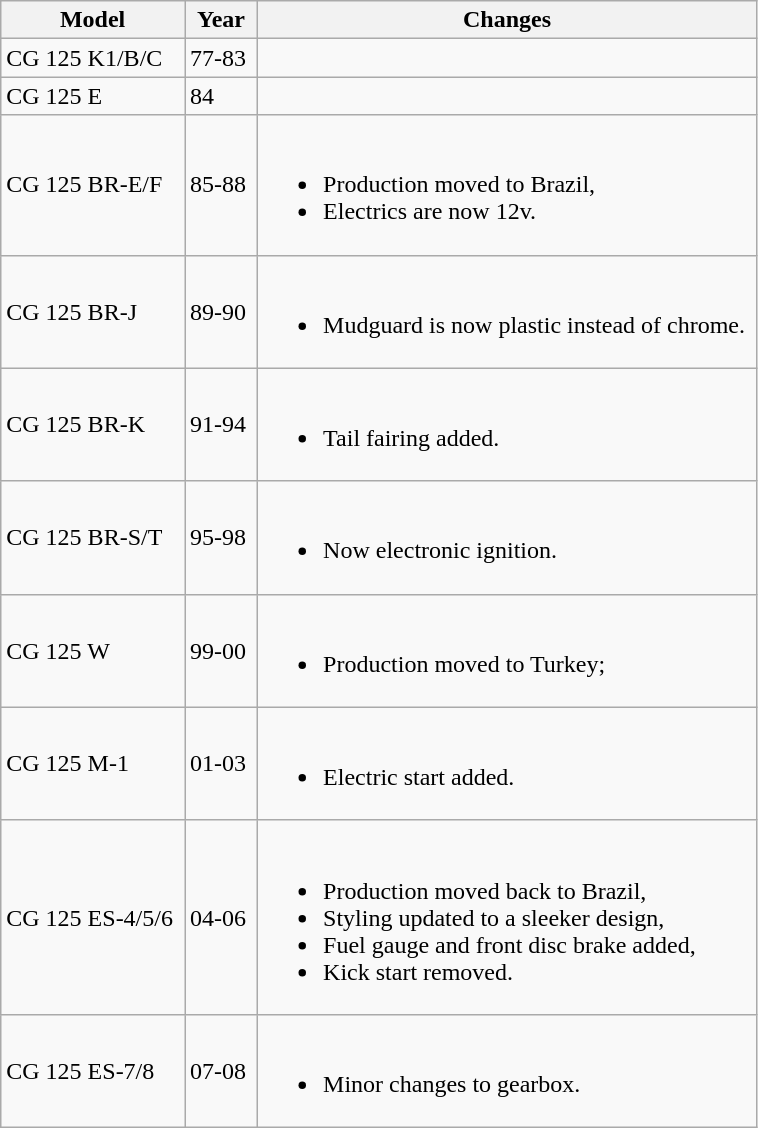<table class="wikitable">
<tr>
<th>Model</th>
<th>Year</th>
<th>Changes</th>
</tr>
<tr>
<td>CG 125 K1/B/C </td>
<td>77-83 </td>
<td></td>
</tr>
<tr>
<td>CG 125 E </td>
<td>84 </td>
<td></td>
</tr>
<tr>
<td>CG 125 BR-E/F </td>
<td>85-88 </td>
<td><br><ul><li>Production moved to Brazil,</li><li>Electrics are now 12v. </li></ul></td>
</tr>
<tr>
<td>CG 125 BR-J </td>
<td>89-90 </td>
<td><br><ul><li>Mudguard is now plastic instead of chrome. </li></ul></td>
</tr>
<tr>
<td>CG 125 BR-K </td>
<td>91-94 </td>
<td><br><ul><li>Tail fairing added. </li></ul></td>
</tr>
<tr>
<td>CG 125 BR-S/T </td>
<td>95-98 </td>
<td><br><ul><li>Now electronic ignition. </li></ul></td>
</tr>
<tr>
<td>CG 125 W </td>
<td>99-00 </td>
<td><br><ul><li>Production moved to Turkey;</li></ul></td>
</tr>
<tr>
<td>CG 125 M-1 </td>
<td>01-03 </td>
<td><br><ul><li>Electric start added. </li></ul></td>
</tr>
<tr>
<td>CG 125 ES-4/5/6 </td>
<td>04-06 </td>
<td><br><ul><li>Production moved back to Brazil,</li><li>Styling updated to a sleeker design,</li><li>Fuel gauge and front disc brake added,</li><li>Kick start removed. </li></ul></td>
</tr>
<tr>
<td>CG 125 ES-7/8 </td>
<td>07-08 </td>
<td><br><ul><li>Minor changes to gearbox. </li></ul></td>
</tr>
</table>
